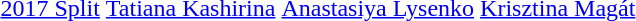<table>
<tr>
<td><a href='#'>2017 Split</a></td>
<td> <a href='#'>Tatiana Kashirina</a></td>
<td> <a href='#'>Anastasiya Lysenko</a></td>
<td> <a href='#'>Krisztina Magát</a></td>
</tr>
</table>
